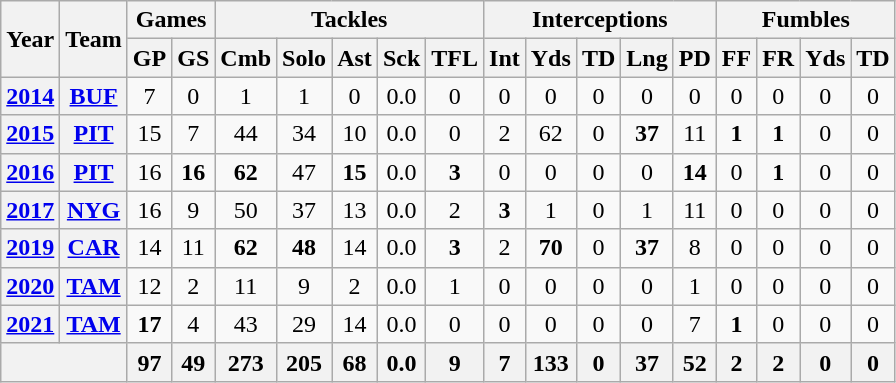<table class="wikitable" style="text-align:center">
<tr>
<th rowspan="2">Year</th>
<th rowspan="2">Team</th>
<th colspan="2">Games</th>
<th colspan="5">Tackles</th>
<th colspan="5">Interceptions</th>
<th colspan="4">Fumbles</th>
</tr>
<tr>
<th>GP</th>
<th>GS</th>
<th>Cmb</th>
<th>Solo</th>
<th>Ast</th>
<th>Sck</th>
<th>TFL</th>
<th>Int</th>
<th>Yds</th>
<th>TD</th>
<th>Lng</th>
<th>PD</th>
<th>FF</th>
<th>FR</th>
<th>Yds</th>
<th>TD</th>
</tr>
<tr>
<th><a href='#'>2014</a></th>
<th><a href='#'>BUF</a></th>
<td>7</td>
<td>0</td>
<td>1</td>
<td>1</td>
<td>0</td>
<td>0.0</td>
<td>0</td>
<td>0</td>
<td>0</td>
<td>0</td>
<td>0</td>
<td>0</td>
<td>0</td>
<td>0</td>
<td>0</td>
<td>0</td>
</tr>
<tr>
<th><a href='#'>2015</a></th>
<th><a href='#'>PIT</a></th>
<td>15</td>
<td>7</td>
<td>44</td>
<td>34</td>
<td>10</td>
<td>0.0</td>
<td>0</td>
<td>2</td>
<td>62</td>
<td>0</td>
<td><strong>37</strong></td>
<td>11</td>
<td><strong>1</strong></td>
<td><strong>1</strong></td>
<td>0</td>
<td>0</td>
</tr>
<tr>
<th><a href='#'>2016</a></th>
<th><a href='#'>PIT</a></th>
<td>16</td>
<td><strong>16</strong></td>
<td><strong>62</strong></td>
<td>47</td>
<td><strong>15</strong></td>
<td>0.0</td>
<td><strong>3</strong></td>
<td>0</td>
<td>0</td>
<td>0</td>
<td>0</td>
<td><strong>14</strong></td>
<td>0</td>
<td><strong>1</strong></td>
<td>0</td>
<td>0</td>
</tr>
<tr>
<th><a href='#'>2017</a></th>
<th><a href='#'>NYG</a></th>
<td>16</td>
<td>9</td>
<td>50</td>
<td>37</td>
<td>13</td>
<td>0.0</td>
<td>2</td>
<td><strong>3</strong></td>
<td>1</td>
<td>0</td>
<td>1</td>
<td>11</td>
<td>0</td>
<td>0</td>
<td>0</td>
<td>0</td>
</tr>
<tr>
<th><a href='#'>2019</a></th>
<th><a href='#'>CAR</a></th>
<td>14</td>
<td>11</td>
<td><strong>62</strong></td>
<td><strong>48</strong></td>
<td>14</td>
<td>0.0</td>
<td><strong>3</strong></td>
<td>2</td>
<td><strong>70</strong></td>
<td>0</td>
<td><strong>37</strong></td>
<td>8</td>
<td>0</td>
<td>0</td>
<td>0</td>
<td>0</td>
</tr>
<tr>
<th><a href='#'>2020</a></th>
<th><a href='#'>TAM</a></th>
<td>12</td>
<td>2</td>
<td>11</td>
<td>9</td>
<td>2</td>
<td>0.0</td>
<td>1</td>
<td>0</td>
<td>0</td>
<td>0</td>
<td>0</td>
<td>1</td>
<td>0</td>
<td>0</td>
<td>0</td>
<td>0</td>
</tr>
<tr>
<th><a href='#'>2021</a></th>
<th><a href='#'>TAM</a></th>
<td><strong>17</strong></td>
<td>4</td>
<td>43</td>
<td>29</td>
<td>14</td>
<td>0.0</td>
<td>0</td>
<td>0</td>
<td>0</td>
<td>0</td>
<td>0</td>
<td>7</td>
<td><strong>1</strong></td>
<td>0</td>
<td>0</td>
<td>0</td>
</tr>
<tr>
<th colspan="2"></th>
<th>97</th>
<th>49</th>
<th>273</th>
<th>205</th>
<th>68</th>
<th>0.0</th>
<th>9</th>
<th>7</th>
<th>133</th>
<th>0</th>
<th>37</th>
<th>52</th>
<th>2</th>
<th>2</th>
<th>0</th>
<th>0</th>
</tr>
</table>
